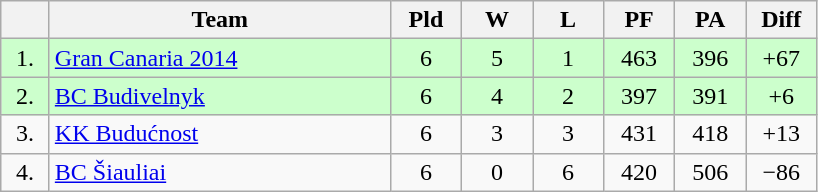<table class="wikitable" style="text-align:center">
<tr>
<th width=25></th>
<th width=220>Team</th>
<th width=40>Pld</th>
<th width=40>W</th>
<th width=40>L</th>
<th width=40>PF</th>
<th width=40>PA</th>
<th width=40>Diff</th>
</tr>
<tr style="background:#ccffcc;">
<td>1.</td>
<td align=left> <a href='#'>Gran Canaria 2014</a></td>
<td>6</td>
<td>5</td>
<td>1</td>
<td>463</td>
<td>396</td>
<td>+67</td>
</tr>
<tr style="background:#ccffcc;">
<td>2.</td>
<td align=left> <a href='#'>BC Budivelnyk</a></td>
<td>6</td>
<td>4</td>
<td>2</td>
<td>397</td>
<td>391</td>
<td>+6</td>
</tr>
<tr style="background:;">
<td>3.</td>
<td align=left> <a href='#'>KK Budućnost</a></td>
<td>6</td>
<td>3</td>
<td>3</td>
<td>431</td>
<td>418</td>
<td>+13</td>
</tr>
<tr style="background:;">
<td>4.</td>
<td align=left> <a href='#'>BC Šiauliai</a></td>
<td>6</td>
<td>0</td>
<td>6</td>
<td>420</td>
<td>506</td>
<td>−86</td>
</tr>
</table>
